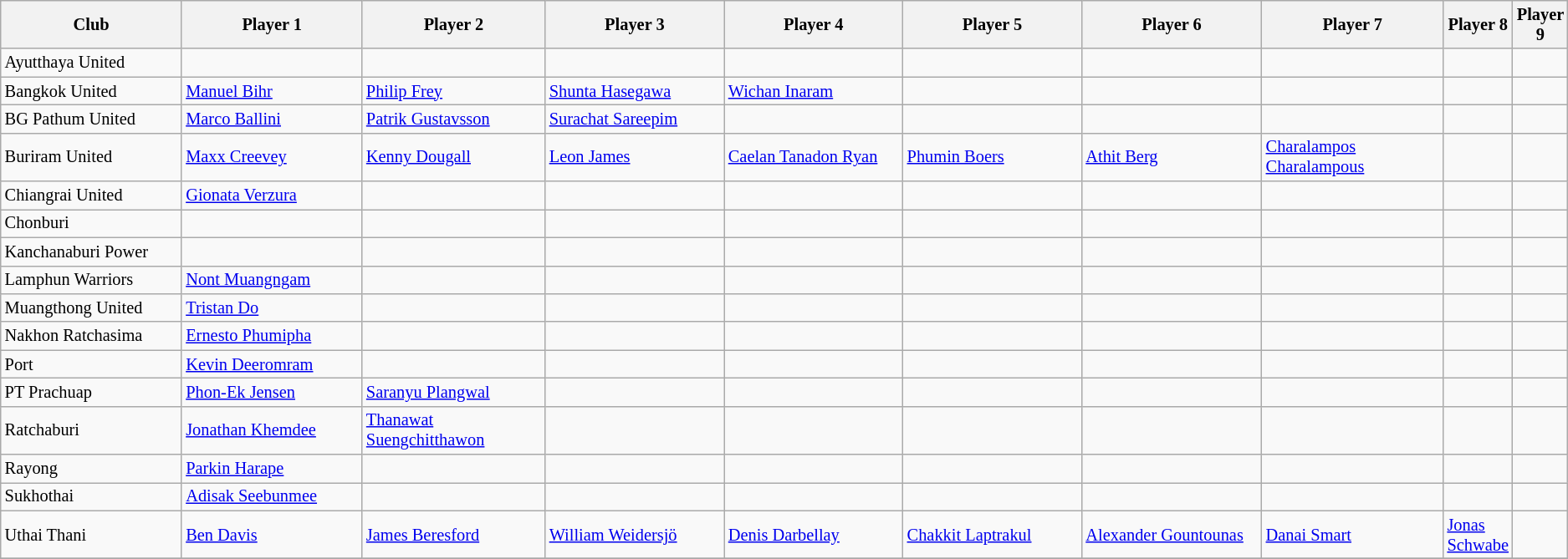<table class="wikitable" style="font-size:85%;">
<tr>
<th style="width:12%">Club</th>
<th style="width:12%">Player 1</th>
<th style="width:12%">Player 2</th>
<th style="width:12%">Player 3</th>
<th style="width:12%">Player 4</th>
<th style="width:12%">Player 5</th>
<th style="width:12%">Player 6</th>
<th style="width:12%">Player 7</th>
<th style="width:12%">Player 8</th>
<th style="width:12%">Player 9</th>
</tr>
<tr>
<td>Ayutthaya United</td>
<td></td>
<td></td>
<td></td>
<td></td>
<td></td>
<td></td>
<td></td>
<td></td>
<td></td>
</tr>
<tr>
<td>Bangkok United</td>
<td> <a href='#'>Manuel Bihr</a> <small></small> <small></small></td>
<td> <a href='#'>Philip Frey</a> <small></small></td>
<td> <a href='#'>Shunta Hasegawa</a> <small></small></td>
<td> <a href='#'>Wichan Inaram</a> <small></small></td>
<td></td>
<td></td>
<td></td>
<td></td>
<td></td>
</tr>
<tr>
<td>BG Pathum United</td>
<td> <a href='#'>Marco Ballini</a> <small></small></td>
<td> <a href='#'>Patrik Gustavsson</a> <small></small></td>
<td> <a href='#'>Surachat Sareepim</a> <small></small> <small></small></td>
<td></td>
<td></td>
<td></td>
<td></td>
<td></td>
<td></td>
</tr>
<tr>
<td>Buriram United</td>
<td> <a href='#'>Maxx Creevey</a> <small></small></td>
<td> <a href='#'>Kenny Dougall</a> <small></small></td>
<td> <a href='#'>Leon James</a> <small></small></td>
<td> <a href='#'>Caelan Tanadon Ryan</a> <small></small></td>
<td> <a href='#'>Phumin Boers</a> <small></small></td>
<td> <a href='#'>Athit Berg</a> <small></small> <small></small></td>
<td> <a href='#'>Charalampos Charalampous</a> <small></small></td>
<td></td>
<td></td>
</tr>
<tr>
<td>Chiangrai United</td>
<td> <a href='#'>Gionata Verzura</a> <small></small></td>
<td></td>
<td></td>
<td></td>
<td></td>
<td></td>
<td></td>
<td></td>
<td></td>
</tr>
<tr>
<td>Chonburi</td>
<td></td>
<td></td>
<td></td>
<td></td>
<td></td>
<td></td>
<td></td>
<td></td>
<td></td>
</tr>
<tr>
<td>Kanchanaburi Power</td>
<td></td>
<td></td>
<td></td>
<td></td>
<td></td>
<td></td>
<td></td>
<td></td>
<td></td>
</tr>
<tr>
<td>Lamphun Warriors</td>
<td> <a href='#'>Nont Muangngam</a> <small></small></td>
<td></td>
<td></td>
<td></td>
<td></td>
<td></td>
<td></td>
<td></td>
<td></td>
</tr>
<tr>
<td>Muangthong United</td>
<td> <a href='#'>Tristan Do</a> <small></small> <small></small></td>
<td></td>
<td></td>
<td></td>
<td></td>
<td></td>
<td></td>
<td></td>
<td></td>
</tr>
<tr>
<td>Nakhon Ratchasima</td>
<td> <a href='#'>Ernesto Phumipha</a> <small></small> <small></small></td>
<td></td>
<td></td>
<td></td>
<td></td>
<td></td>
<td></td>
<td></td>
</tr>
<tr>
<td>Port</td>
<td> <a href='#'>Kevin Deeromram</a> <small></small> <small></small></td>
<td></td>
<td></td>
<td></td>
<td></td>
<td></td>
<td></td>
<td></td>
<td></td>
</tr>
<tr>
<td>PT Prachuap</td>
<td> <a href='#'>Phon-Ek Jensen</a> <small></small></td>
<td> <a href='#'>Saranyu Plangwal</a> <small></small></td>
<td></td>
<td></td>
<td></td>
<td></td>
<td></td>
<td></td>
<td></td>
</tr>
<tr>
<td>Ratchaburi</td>
<td> <a href='#'>Jonathan Khemdee</a> <small></small> <small></small></td>
<td> <a href='#'>Thanawat Suengchitthawon</a> <small></small> <small></small></td>
<td></td>
<td></td>
<td></td>
<td></td>
<td></td>
<td></td>
<td></td>
</tr>
<tr>
<td>Rayong</td>
<td> <a href='#'>Parkin Harape</a> <small></small></td>
<td></td>
<td></td>
<td></td>
<td></td>
<td></td>
<td></td>
<td></td>
</tr>
<tr>
<td>Sukhothai</td>
<td> <a href='#'>Adisak Seebunmee</a> <small></small></td>
<td></td>
<td></td>
<td></td>
<td></td>
<td></td>
<td></td>
<td></td>
<td></td>
</tr>
<tr>
<td>Uthai Thani</td>
<td> <a href='#'>Ben Davis</a> <small></small> <small></small></td>
<td> <a href='#'>James Beresford</a> <small></small> <small></small></td>
<td> <a href='#'>William Weidersjö</a> <small></small></td>
<td> <a href='#'>Denis Darbellay</a> <small></small></td>
<td> <a href='#'>Chakkit Laptrakul</a> <small></small> <small></small></td>
<td> <a href='#'>Alexander Gountounas</a> <small></small></td>
<td> <a href='#'>Danai Smart</a> <small></small></td>
<td> <a href='#'>Jonas Schwabe</a> <small></small></td>
<td></td>
</tr>
<tr>
</tr>
</table>
